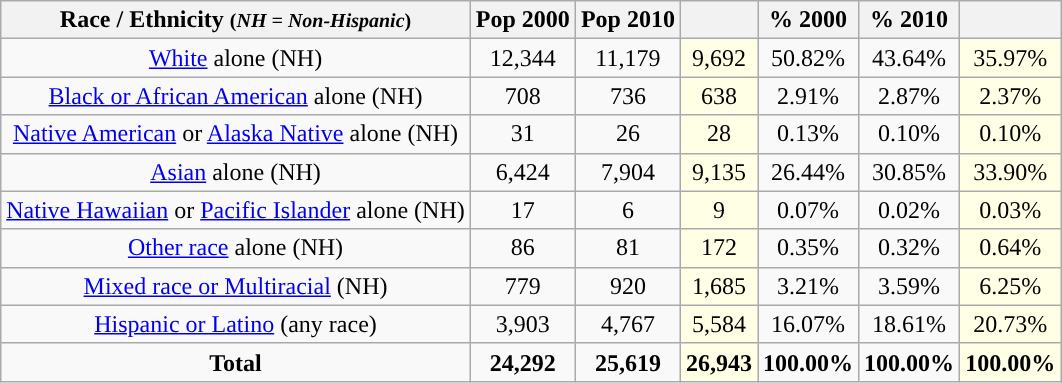<table class="wikitable" style="text-align:center;">
<tr>
<th>Race / Ethnicity <small>(<em>NH = Non-Hispanic</em>)</small></th>
<th>Pop 2000</th>
<th>Pop 2010</th>
<th></th>
<th>% 2000</th>
<th>% 2010</th>
<th></th>
</tr>
<tr>
<td><a href='#'>White</a> alone (NH)</td>
<td>12,344</td>
<td>11,179</td>
<td style='background: #ffffe6;'>9,692</td>
<td>50.82%</td>
<td>43.64%</td>
<td style='background: #ffffe6;'>35.97%</td>
</tr>
<tr>
<td><a href='#'>Black or African American</a> alone (NH)</td>
<td>708</td>
<td>736</td>
<td style='background: #ffffe6;'>638</td>
<td>2.91%</td>
<td>2.87%</td>
<td style='background: #ffffe6;'>2.37%</td>
</tr>
<tr>
<td><a href='#'>Native American</a> or <a href='#'>Alaska Native</a> alone (NH)</td>
<td>31</td>
<td>26</td>
<td style='background: #ffffe6;'>28</td>
<td>0.13%</td>
<td>0.10%</td>
<td style='background: #ffffe6;'>0.10%</td>
</tr>
<tr>
<td><a href='#'>Asian</a> alone (NH)</td>
<td>6,424</td>
<td>7,904</td>
<td style='background: #ffffe6;'>9,135</td>
<td>26.44%</td>
<td>30.85%</td>
<td style='background: #ffffe6;'>33.90%</td>
</tr>
<tr>
<td><a href='#'>Native Hawaiian</a> or <a href='#'>Pacific Islander</a> alone (NH)</td>
<td>17</td>
<td>6</td>
<td style='background: #ffffe6;'>9</td>
<td>0.07%</td>
<td>0.02%</td>
<td style='background: #ffffe6;'>0.03%</td>
</tr>
<tr>
<td><a href='#'>Other race</a> alone (NH)</td>
<td>86</td>
<td>81</td>
<td style='background: #ffffe6;'>172</td>
<td>0.35%</td>
<td>0.32%</td>
<td style='background: #ffffe6;'>0.64%</td>
</tr>
<tr>
<td><a href='#'>Mixed race or Multiracial</a> (NH)</td>
<td>779</td>
<td>920</td>
<td style='background: #ffffe6;'>1,685</td>
<td>3.21%</td>
<td>3.59%</td>
<td style='background: #ffffe6;'>6.25%</td>
</tr>
<tr>
<td><a href='#'>Hispanic or Latino</a> (any race)</td>
<td>3,903</td>
<td>4,767</td>
<td style='background: #ffffe6;'>5,584</td>
<td>16.07%</td>
<td>18.61%</td>
<td style='background: #ffffe6;'>20.73%</td>
</tr>
<tr>
<td><strong>Total</strong></td>
<td><strong>24,292</strong></td>
<td><strong>25,619</strong></td>
<td style='background: #ffffe6;'><strong>26,943</strong></td>
<td><strong>100.00%</strong></td>
<td><strong>100.00%</strong></td>
<td style='background: #ffffe6;'><strong>100.00%</strong></td>
</tr>
</table>
